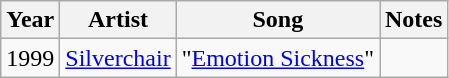<table class="wikitable sortable">
<tr>
<th>Year</th>
<th>Artist</th>
<th>Song</th>
<th class="unsortable">Notes</th>
</tr>
<tr>
<td>1999</td>
<td><a href='#'>Silverchair</a></td>
<td>"<a href='#'>Emotion Sickness</a>"</td>
<td></td>
</tr>
</table>
